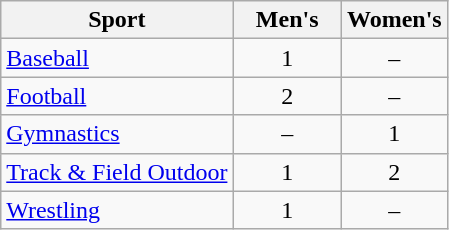<table class="wikitable" style="text-align:center">
<tr>
<th>Sport</th>
<th width=65px>Men's</th>
<th>Women's</th>
</tr>
<tr>
<td align=left><a href='#'>Baseball</a></td>
<td>1</td>
<td>–</td>
</tr>
<tr>
<td align=left><a href='#'>Football</a></td>
<td>2</td>
<td>–</td>
</tr>
<tr>
<td align=left><a href='#'>Gymnastics</a></td>
<td>–</td>
<td>1</td>
</tr>
<tr>
<td align=left><a href='#'>Track & Field Outdoor</a></td>
<td>1</td>
<td>2</td>
</tr>
<tr>
<td align=left><a href='#'>Wrestling</a></td>
<td>1</td>
<td>–</td>
</tr>
</table>
